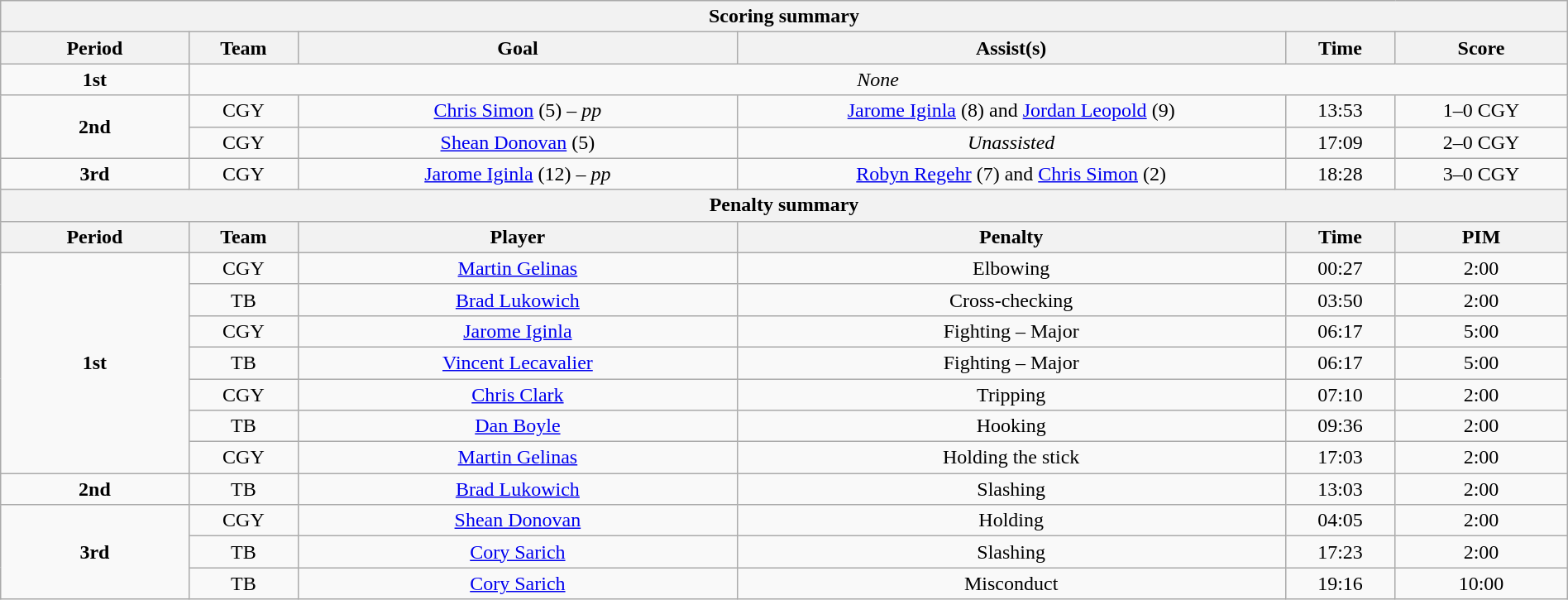<table style="width:100%;" class="wikitable">
<tr>
<th colspan=6>Scoring summary</th>
</tr>
<tr>
<th style="width:12%;">Period</th>
<th style="width:7%;">Team</th>
<th style="width:28%;">Goal</th>
<th style="width:35%;">Assist(s)</th>
<th style="width:7%;">Time</th>
<th style="width:11%;">Score</th>
</tr>
<tr style="text-align:center;">
<td><strong>1st</strong></td>
<td colspan="5"><em>None</em></td>
</tr>
<tr>
<td style="text-align:center;" rowspan="2"><strong>2nd</strong></td>
<td align=center>CGY</td>
<td align=center><a href='#'>Chris Simon</a> (5) – <em>pp</em></td>
<td align=center><a href='#'>Jarome Iginla</a> (8) and <a href='#'>Jordan Leopold</a> (9)</td>
<td align=center>13:53</td>
<td align=center>1–0 CGY</td>
</tr>
<tr>
<td align=center>CGY</td>
<td align=center><a href='#'>Shean Donovan</a> (5)</td>
<td align=center><em>Unassisted</em></td>
<td align=center>17:09</td>
<td align=center>2–0 CGY</td>
</tr>
<tr>
<td style="text-align:center;" rowspan="1"><strong>3rd</strong></td>
<td align=center>CGY</td>
<td align=center><a href='#'>Jarome Iginla</a> (12) – <em>pp</em></td>
<td align=center><a href='#'>Robyn Regehr</a> (7) and <a href='#'>Chris Simon</a> (2)</td>
<td align=center>18:28</td>
<td align=center>3–0 CGY</td>
</tr>
<tr>
<th colspan=6>Penalty summary</th>
</tr>
<tr>
<th style="width:12%;">Period</th>
<th style="width:7%;">Team</th>
<th style="width:28%;">Player</th>
<th style="width:35%;">Penalty</th>
<th style="width:7%;">Time</th>
<th style="width:11%;">PIM</th>
</tr>
<tr>
<td style="text-align:center;" rowspan="7"><strong>1st</strong></td>
<td align=center>CGY</td>
<td align=center><a href='#'>Martin Gelinas</a></td>
<td align=center>Elbowing</td>
<td align=center>00:27</td>
<td align=center>2:00</td>
</tr>
<tr>
<td align=center>TB</td>
<td align=center><a href='#'>Brad Lukowich</a></td>
<td align=center>Cross-checking</td>
<td align=center>03:50</td>
<td align=center>2:00</td>
</tr>
<tr>
<td align=center>CGY</td>
<td align=center><a href='#'>Jarome Iginla</a></td>
<td align=center>Fighting – Major</td>
<td align=center>06:17</td>
<td align=center>5:00</td>
</tr>
<tr>
<td align=center>TB</td>
<td align=center><a href='#'>Vincent Lecavalier</a></td>
<td align=center>Fighting – Major</td>
<td align=center>06:17</td>
<td align=center>5:00</td>
</tr>
<tr>
<td align=center>CGY</td>
<td align=center><a href='#'>Chris Clark</a></td>
<td align=center>Tripping</td>
<td align=center>07:10</td>
<td align=center>2:00</td>
</tr>
<tr>
<td align=center>TB</td>
<td align=center><a href='#'>Dan Boyle</a></td>
<td align=center>Hooking</td>
<td align=center>09:36</td>
<td align=center>2:00</td>
</tr>
<tr>
<td align=center>CGY</td>
<td align=center><a href='#'>Martin Gelinas</a></td>
<td align=center>Holding the stick</td>
<td align=center>17:03</td>
<td align=center>2:00</td>
</tr>
<tr>
<td style="text-align:center;" rowspan="1"><strong>2nd</strong></td>
<td align=center>TB</td>
<td align=center><a href='#'>Brad Lukowich</a></td>
<td align=center>Slashing</td>
<td align=center>13:03</td>
<td align=center>2:00</td>
</tr>
<tr>
<td style="text-align:center;" rowspan="3"><strong>3rd</strong></td>
<td align=center>CGY</td>
<td align=center><a href='#'>Shean Donovan</a></td>
<td align=center>Holding</td>
<td align=center>04:05</td>
<td align=center>2:00</td>
</tr>
<tr>
<td align=center>TB</td>
<td align=center><a href='#'>Cory Sarich</a></td>
<td align=center>Slashing</td>
<td align=center>17:23</td>
<td align=center>2:00</td>
</tr>
<tr>
<td align=center>TB</td>
<td align=center><a href='#'>Cory Sarich</a></td>
<td align=center>Misconduct</td>
<td align=center>19:16</td>
<td align=center>10:00</td>
</tr>
</table>
